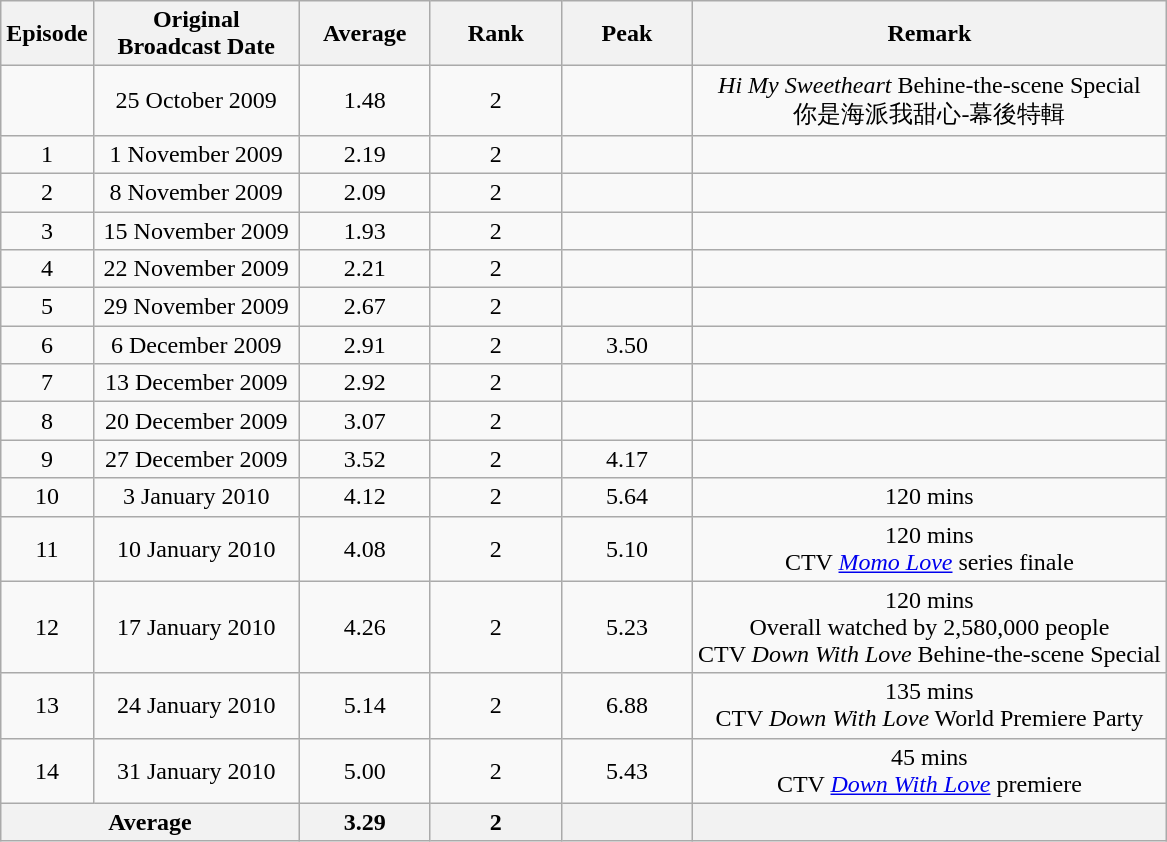<table class="wikitable" style="text-align:center">
<tr>
<th width=50>Episode</th>
<th width=130>Original Broadcast Date</th>
<th width=80>Average</th>
<th width=80>Rank</th>
<th width=80>Peak</th>
<th>Remark</th>
</tr>
<tr>
<td></td>
<td>25 October 2009</td>
<td>1.48</td>
<td>2</td>
<td></td>
<td><em>Hi My Sweetheart</em> Behine-the-scene Special<br>你是海派我甜心-幕後特輯</td>
</tr>
<tr>
<td>1</td>
<td>1 November 2009</td>
<td>2.19</td>
<td>2</td>
<td></td>
<td></td>
</tr>
<tr>
<td>2</td>
<td>8 November 2009</td>
<td>2.09</td>
<td>2</td>
<td></td>
<td></td>
</tr>
<tr>
<td>3</td>
<td>15 November 2009</td>
<td><span>1.93</span></td>
<td><span>2</span></td>
<td></td>
<td></td>
</tr>
<tr>
<td>4</td>
<td>22 November 2009</td>
<td>2.21</td>
<td>2</td>
<td></td>
<td></td>
</tr>
<tr>
<td>5</td>
<td>29 November 2009</td>
<td>2.67</td>
<td>2</td>
<td></td>
<td></td>
</tr>
<tr>
<td>6</td>
<td>6 December 2009</td>
<td>2.91</td>
<td>2</td>
<td>3.50</td>
<td></td>
</tr>
<tr>
<td>7</td>
<td>13 December 2009</td>
<td>2.92</td>
<td>2</td>
<td></td>
<td></td>
</tr>
<tr>
<td>8</td>
<td>20 December 2009</td>
<td>3.07</td>
<td>2</td>
<td></td>
<td></td>
</tr>
<tr>
<td>9</td>
<td>27 December 2009</td>
<td>3.52</td>
<td>2</td>
<td>4.17</td>
<td></td>
</tr>
<tr>
<td>10</td>
<td>3 January 2010</td>
<td>4.12</td>
<td>2</td>
<td>5.64</td>
<td>120 mins</td>
</tr>
<tr>
<td>11</td>
<td>10 January 2010</td>
<td>4.08</td>
<td>2</td>
<td>5.10</td>
<td>120 mins<br>CTV <em><a href='#'>Momo Love</a></em> series finale</td>
</tr>
<tr>
<td>12</td>
<td>17 January 2010</td>
<td>4.26</td>
<td>2</td>
<td>5.23</td>
<td>120 mins<br>Overall watched by 2,580,000 people<br>CTV <em>Down With Love</em> Behine-the-scene Special</td>
</tr>
<tr>
<td>13</td>
<td>24 January 2010</td>
<td><span>5.14</span></td>
<td><span>2</span></td>
<td>6.88</td>
<td>135 mins<br>CTV <em>Down With Love</em> World Premiere Party</td>
</tr>
<tr>
<td>14</td>
<td>31 January 2010</td>
<td>5.00</td>
<td>2</td>
<td>5.43</td>
<td>45 mins<br>CTV <em><a href='#'>Down With Love</a></em> premiere</td>
</tr>
<tr>
<th colspan=2>Average</th>
<th>3.29</th>
<th>2</th>
<th></th>
<th></th>
</tr>
</table>
